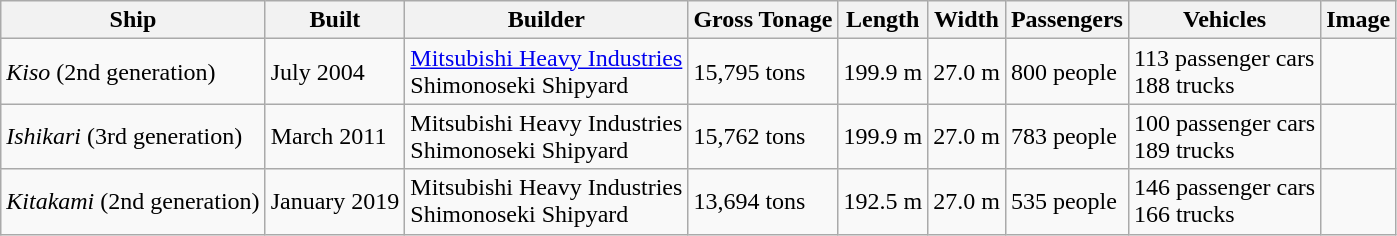<table class="wikitable">
<tr>
<th>Ship</th>
<th>Built</th>
<th>Builder</th>
<th>Gross Tonage</th>
<th>Length</th>
<th>Width</th>
<th>Passengers</th>
<th>Vehicles</th>
<th>Image</th>
</tr>
<tr>
<td><em>Kiso</em> (2nd generation)</td>
<td>July 2004</td>
<td><a href='#'>Mitsubishi Heavy Industries</a><br>Shimonoseki Shipyard</td>
<td>15,795 tons</td>
<td>199.9 m</td>
<td>27.0 m</td>
<td>800 people</td>
<td>113 passenger cars<br>188 trucks</td>
<td></td>
</tr>
<tr>
<td><em>Ishikari</em> (3rd generation)</td>
<td>March 2011</td>
<td>Mitsubishi Heavy Industries<br>Shimonoseki Shipyard</td>
<td>15,762 tons</td>
<td>199.9 m</td>
<td>27.0 m</td>
<td>783 people</td>
<td>100 passenger cars<br>189 trucks</td>
<td></td>
</tr>
<tr>
<td><em>Kitakami</em> (2nd generation)</td>
<td>January 2019</td>
<td>Mitsubishi Heavy Industries<br>Shimonoseki Shipyard</td>
<td>13,694 tons</td>
<td>192.5 m</td>
<td>27.0 m</td>
<td>535 people</td>
<td>146 passenger cars<br>166 trucks</td>
<td></td>
</tr>
</table>
